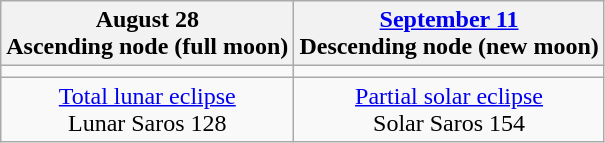<table class="wikitable">
<tr>
<th>August 28<br>Ascending node (full moon)<br></th>
<th><a href='#'>September 11</a><br>Descending node (new moon)<br></th>
</tr>
<tr>
<td></td>
<td></td>
</tr>
<tr align=center>
<td><a href='#'>Total lunar eclipse</a><br>Lunar Saros 128</td>
<td><a href='#'>Partial solar eclipse</a><br>Solar Saros 154</td>
</tr>
</table>
